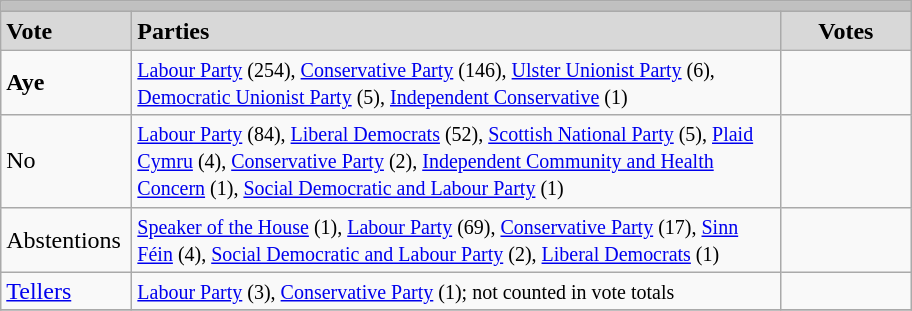<table class="wikitable">
<tr>
<td colspan="3" bgcolor="#C0C0C0"></td>
</tr>
<tr bgcolor="#D8D8D8">
<td width=80px><strong>Vote</strong></td>
<td width=425px><strong>Parties</strong></td>
<td width=80px align="center"><strong>Votes</strong></td>
</tr>
<tr>
<td> <strong>Aye</strong></td>
<td><small><a href='#'>Labour Party</a> (254), <a href='#'>Conservative Party</a> (146), <a href='#'>Ulster Unionist Party</a> (6), <a href='#'>Democratic Unionist Party</a> (5), <a href='#'>Independent Conservative</a> (1)</small></td>
<td></td>
</tr>
<tr>
<td>No</td>
<td><small><a href='#'>Labour Party</a> (84), <a href='#'>Liberal Democrats</a> (52), <a href='#'>Scottish National Party</a> (5), <a href='#'>Plaid Cymru</a> (4), <a href='#'>Conservative Party</a> (2), <a href='#'>Independent Community and Health Concern</a> (1), <a href='#'>Social Democratic and Labour Party</a> (1) </small></td>
<td></td>
</tr>
<tr>
<td>Abstentions</td>
<td><small><a href='#'>Speaker of the House</a> (1), <a href='#'>Labour Party</a> (69), <a href='#'>Conservative Party</a> (17), <a href='#'>Sinn Féin</a> (4), <a href='#'>Social Democratic and Labour Party</a> (2), <a href='#'>Liberal Democrats</a> (1)</small></td>
<td></td>
</tr>
<tr>
<td><a href='#'>Tellers</a></td>
<td><small><a href='#'>Labour Party</a> (3), <a href='#'>Conservative Party</a> (1); not counted in vote totals</small></td>
<td></td>
</tr>
<tr>
</tr>
</table>
